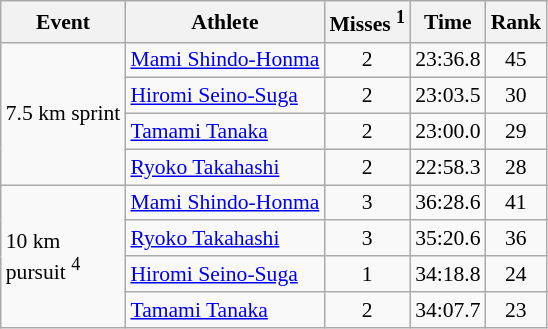<table class="wikitable" style="font-size:90%">
<tr>
<th>Event</th>
<th>Athlete</th>
<th>Misses <sup>1</sup></th>
<th>Time</th>
<th>Rank</th>
</tr>
<tr>
<td rowspan="4">7.5 km sprint</td>
<td><a href='#'>Mami Shindo-Honma</a></td>
<td align="center">2</td>
<td align="center">23:36.8</td>
<td align="center">45</td>
</tr>
<tr>
<td><a href='#'>Hiromi Seino-Suga</a></td>
<td align="center">2</td>
<td align="center">23:03.5</td>
<td align="center">30</td>
</tr>
<tr>
<td><a href='#'>Tamami Tanaka</a></td>
<td align="center">2</td>
<td align="center">23:00.0</td>
<td align="center">29</td>
</tr>
<tr>
<td><a href='#'>Ryoko Takahashi</a></td>
<td align="center">2</td>
<td align="center">22:58.3</td>
<td align="center">28</td>
</tr>
<tr>
<td rowspan="4">10 km <br> pursuit <sup>4</sup></td>
<td><a href='#'>Mami Shindo-Honma</a></td>
<td align="center">3</td>
<td align="center">36:28.6</td>
<td align="center">41</td>
</tr>
<tr>
<td><a href='#'>Ryoko Takahashi</a></td>
<td align="center">3</td>
<td align="center">35:20.6</td>
<td align="center">36</td>
</tr>
<tr>
<td><a href='#'>Hiromi Seino-Suga</a></td>
<td align="center">1</td>
<td align="center">34:18.8</td>
<td align="center">24</td>
</tr>
<tr>
<td><a href='#'>Tamami Tanaka</a></td>
<td align="center">2</td>
<td align="center">34:07.7</td>
<td align="center">23</td>
</tr>
</table>
